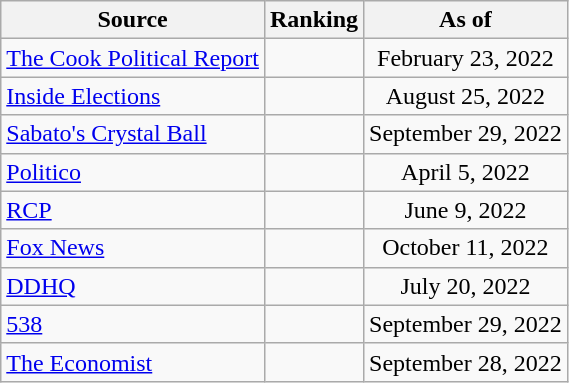<table class="wikitable" style="text-align:center">
<tr>
<th>Source</th>
<th>Ranking</th>
<th>As of</th>
</tr>
<tr>
<td align=left><a href='#'>The Cook Political Report</a></td>
<td></td>
<td>February 23, 2022</td>
</tr>
<tr>
<td align=left><a href='#'>Inside Elections</a></td>
<td></td>
<td>August 25, 2022</td>
</tr>
<tr>
<td align=left><a href='#'>Sabato's Crystal Ball</a></td>
<td></td>
<td>September 29, 2022</td>
</tr>
<tr>
<td style="text-align:left;"><a href='#'>Politico</a></td>
<td></td>
<td>April 5, 2022</td>
</tr>
<tr>
<td align="left"><a href='#'>RCP</a></td>
<td></td>
<td>June 9, 2022</td>
</tr>
<tr>
<td align=left><a href='#'>Fox News</a></td>
<td></td>
<td>October 11, 2022</td>
</tr>
<tr>
<td align="left"><a href='#'>DDHQ</a></td>
<td></td>
<td>July 20, 2022</td>
</tr>
<tr>
<td align="left"><a href='#'>538</a></td>
<td></td>
<td>September 29, 2022</td>
</tr>
<tr>
<td align="left"><a href='#'>The Economist</a></td>
<td></td>
<td>September 28, 2022</td>
</tr>
</table>
